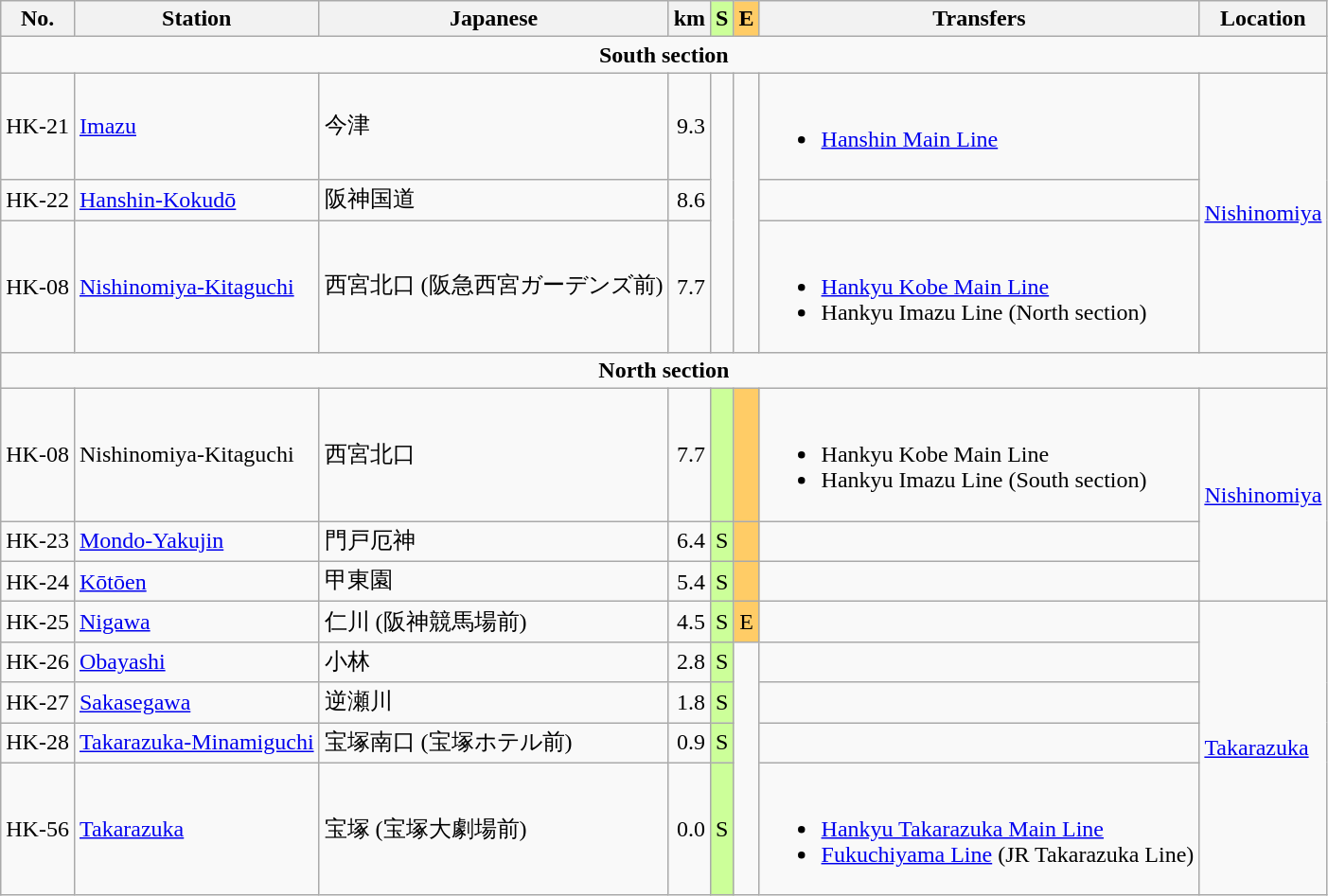<table class="wikitable">
<tr>
<th>No.</th>
<th>Station</th>
<th>Japanese</th>
<th>km</th>
<th style="background:#cf9">S</th>
<th style="background:#fc6">E</th>
<th>Transfers</th>
<th>Location</th>
</tr>
<tr style="text-align: center; ">
<td colspan=8><strong>South section</strong></td>
</tr>
<tr style="text-align: center; ">
<td>HK-21</td>
<td style="text-align: left; "><a href='#'>Imazu</a></td>
<td style="text-align: left; ">今津</td>
<td style="text-align: right; ">9.3</td>
<td align="center" rowspan=3> </td>
<td align="center" rowspan=3> </td>
<td style="text-align: left; "><br><ul><li><a href='#'>Hanshin Main Line</a></li></ul></td>
<td style="text-align: left; " rowspan=3><a href='#'>Nishinomiya</a></td>
</tr>
<tr style="text-align: center; ">
<td>HK-22</td>
<td style="text-align: left; "><a href='#'>Hanshin-Kokudō</a></td>
<td style="text-align: left; ">阪神国道</td>
<td style="text-align: right; ">8.6</td>
<td> </td>
</tr>
<tr style="text-align: center; ">
<td>HK-08</td>
<td style="text-align: left; "><a href='#'>Nishinomiya-Kitaguchi</a></td>
<td style="text-align: left; ">西宮北口 (阪急西宮ガーデンズ前)</td>
<td style="text-align: right; ">7.7</td>
<td style="text-align: left; "><br><ul><li><a href='#'>Hankyu Kobe Main Line</a></li><li>Hankyu Imazu Line (North section)</li></ul></td>
</tr>
<tr style="text-align: center; ">
<td colspan=8><strong>North section</strong></td>
</tr>
<tr style="text-align: center; ">
<td>HK-08</td>
<td style="text-align: left; ">Nishinomiya-Kitaguchi</td>
<td style="text-align: left; ">西宮北口</td>
<td style="text-align: right; ">7.7</td>
<td style="background:#cf9"></td>
<td style="background:#fc6"></td>
<td style="text-align: left; "><br><ul><li>Hankyu Kobe Main Line</li><li>Hankyu Imazu Line (South section)</li></ul></td>
<td style="text-align: left; " rowspan=3><a href='#'>Nishinomiya</a></td>
</tr>
<tr style="text-align: center; ">
<td>HK-23</td>
<td style="text-align: left; "><a href='#'>Mondo-Yakujin</a></td>
<td style="text-align: left; ">門戸厄神</td>
<td style="text-align: right; ">6.4</td>
<td style="background:#cf9">S</td>
<td style="background:#fc6"></td>
<td> </td>
</tr>
<tr style="text-align: center; ">
<td>HK-24</td>
<td style="text-align: left; "><a href='#'>Kōtōen</a></td>
<td style="text-align: left; ">甲東園</td>
<td style="text-align: right; ">5.4</td>
<td style="background:#cf9">S</td>
<td style="background:#fc6"></td>
<td> </td>
</tr>
<tr style="text-align: center; ">
<td>HK-25</td>
<td style="text-align: left; "><a href='#'>Nigawa</a></td>
<td style="text-align: left; ">仁川 (阪神競馬場前)</td>
<td style="text-align: right; ">4.5</td>
<td style="background:#cf9">S</td>
<td style="background:#fc6">E</td>
<td> </td>
<td style="text-align: left; " rowspan=5><a href='#'>Takarazuka</a></td>
</tr>
<tr style="text-align: center; ">
<td>HK-26</td>
<td style="text-align: left; "><a href='#'>Obayashi</a></td>
<td style="text-align: left; ">小林</td>
<td style="text-align: right; ">2.8</td>
<td style="background:#cf9">S</td>
<td align="center" rowspan=4> </td>
<td> </td>
</tr>
<tr style="text-align: center; ">
<td>HK-27</td>
<td style="text-align: left; "><a href='#'>Sakasegawa</a></td>
<td style="text-align: left; ">逆瀬川</td>
<td style="text-align: right; ">1.8</td>
<td style="background:#cf9">S</td>
<td> </td>
</tr>
<tr style="text-align: center; ">
<td>HK-28</td>
<td style="text-align: left; "><a href='#'>Takarazuka-Minamiguchi</a></td>
<td style="text-align: left; ">宝塚南口 (宝塚ホテル前)</td>
<td style="text-align: right; ">0.9</td>
<td style="background:#cf9">S</td>
<td> </td>
</tr>
<tr style="text-align: center; ">
<td>HK-56</td>
<td style="text-align: left; "><a href='#'>Takarazuka</a></td>
<td style="text-align: left; ">宝塚 (宝塚大劇場前)</td>
<td style="text-align: right; ">0.0</td>
<td style="background:#cf9">S</td>
<td style="text-align: left; "><br><ul><li><a href='#'>Hankyu Takarazuka Main Line</a></li><li><a href='#'>Fukuchiyama Line</a> (JR Takarazuka Line)</li></ul></td>
</tr>
</table>
